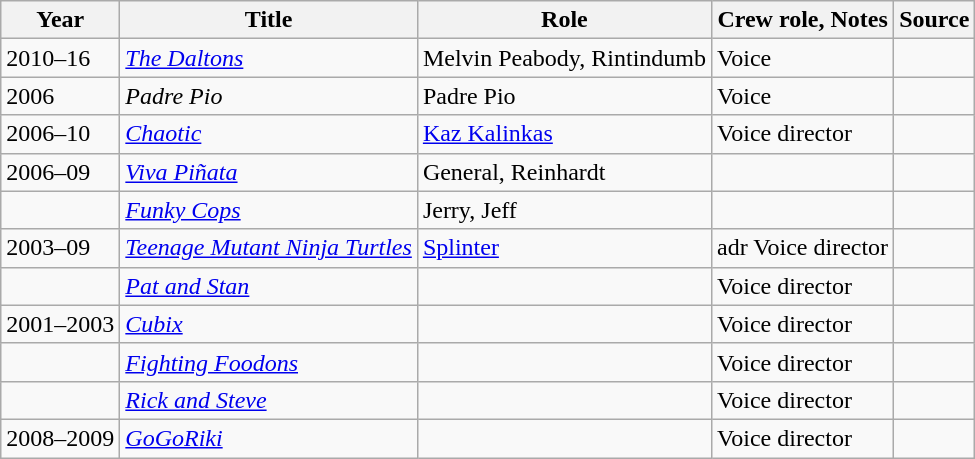<table class="wikitable sortable plainrowheaders">
<tr>
<th>Year</th>
<th>Title</th>
<th>Role</th>
<th class="unsortable">Crew role, Notes</th>
<th class="unsortable">Source</th>
</tr>
<tr>
<td>2010–16</td>
<td><em><a href='#'>The Daltons</a></em></td>
<td>Melvin Peabody, Rintindumb</td>
<td>Voice</td>
<td></td>
</tr>
<tr>
<td>2006</td>
<td><em>Padre Pio</em></td>
<td>Padre Pio</td>
<td>Voice</td>
<td></td>
</tr>
<tr>
<td>2006–10</td>
<td><em><a href='#'>Chaotic</a></em></td>
<td><a href='#'>Kaz Kalinkas</a></td>
<td>Voice director</td>
<td></td>
</tr>
<tr>
<td>2006–09</td>
<td><em><a href='#'>Viva Piñata</a></em></td>
<td>General, Reinhardt</td>
<td></td>
<td></td>
</tr>
<tr>
<td></td>
<td><em><a href='#'>Funky Cops</a></em></td>
<td>Jerry, Jeff</td>
<td></td>
<td></td>
</tr>
<tr>
<td>2003–09</td>
<td><em><a href='#'>Teenage Mutant Ninja Turtles</a></em></td>
<td><a href='#'>Splinter</a></td>
<td>adr Voice director</td>
<td></td>
</tr>
<tr>
<td></td>
<td><em><a href='#'>Pat and Stan</a></em></td>
<td></td>
<td>Voice director</td>
<td></td>
</tr>
<tr>
<td>2001–2003</td>
<td><em><a href='#'>Cubix</a></em></td>
<td></td>
<td>Voice director</td>
<td></td>
</tr>
<tr>
<td></td>
<td><em><a href='#'>Fighting Foodons</a></em></td>
<td></td>
<td>Voice director</td>
<td></td>
</tr>
<tr>
<td></td>
<td><em><a href='#'>Rick and Steve</a></em></td>
<td></td>
<td>Voice director</td>
<td></td>
</tr>
<tr>
<td>2008–2009</td>
<td><em><a href='#'>GoGoRiki</a></em></td>
<td></td>
<td>Voice director</td>
<td></td>
</tr>
</table>
